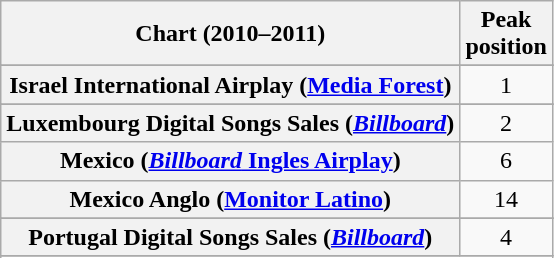<table class="wikitable sortable plainrowheaders" style="text-align:center">
<tr>
<th scope="col">Chart (2010–2011)</th>
<th scope="col">Peak<br>position</th>
</tr>
<tr>
</tr>
<tr>
</tr>
<tr>
</tr>
<tr>
</tr>
<tr>
</tr>
<tr>
</tr>
<tr>
</tr>
<tr>
</tr>
<tr>
</tr>
<tr>
</tr>
<tr>
</tr>
<tr>
</tr>
<tr>
</tr>
<tr>
</tr>
<tr>
</tr>
<tr>
</tr>
<tr>
</tr>
<tr>
<th scope="row">Israel International Airplay (<a href='#'>Media Forest</a>)</th>
<td>1</td>
</tr>
<tr>
</tr>
<tr>
<th scope="row">Luxembourg Digital Songs Sales (<em><a href='#'>Billboard</a></em>)</th>
<td>2</td>
</tr>
<tr>
<th scope="row">Mexico (<a href='#'><em>Billboard</em> Ingles Airplay</a>)</th>
<td>6</td>
</tr>
<tr>
<th scope="row">Mexico Anglo (<a href='#'>Monitor Latino</a>)</th>
<td>14</td>
</tr>
<tr>
</tr>
<tr>
</tr>
<tr>
</tr>
<tr>
</tr>
<tr>
</tr>
<tr>
<th scope="row">Portugal Digital Songs Sales (<em><a href='#'>Billboard</a></em>)</th>
<td>4</td>
</tr>
<tr>
</tr>
<tr>
</tr>
<tr>
</tr>
<tr>
</tr>
<tr>
</tr>
<tr>
</tr>
<tr>
</tr>
<tr>
</tr>
<tr>
</tr>
<tr>
</tr>
<tr>
</tr>
<tr>
</tr>
<tr>
</tr>
<tr>
</tr>
<tr>
</tr>
<tr>
</tr>
</table>
